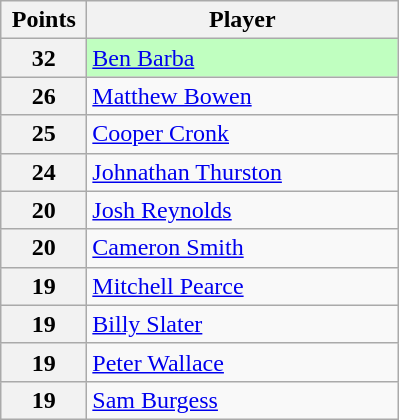<table class="wikitable" style="text-align:left;">
<tr>
<th width=50>Points</th>
<th width=200>Player</th>
</tr>
<tr>
<th>32</th>
<td style="background:#C0FFC0"> <a href='#'>Ben Barba</a></td>
</tr>
<tr>
<th>26</th>
<td> <a href='#'>Matthew Bowen</a></td>
</tr>
<tr>
<th>25</th>
<td> <a href='#'>Cooper Cronk</a></td>
</tr>
<tr>
<th>24</th>
<td> <a href='#'>Johnathan Thurston</a></td>
</tr>
<tr>
<th>20</th>
<td> <a href='#'>Josh Reynolds</a></td>
</tr>
<tr>
<th>20</th>
<td> <a href='#'>Cameron Smith</a></td>
</tr>
<tr>
<th>19</th>
<td> <a href='#'>Mitchell Pearce</a></td>
</tr>
<tr>
<th>19</th>
<td> <a href='#'>Billy Slater</a></td>
</tr>
<tr>
<th>19</th>
<td> <a href='#'>Peter Wallace</a></td>
</tr>
<tr>
<th>19</th>
<td> <a href='#'>Sam Burgess</a></td>
</tr>
</table>
